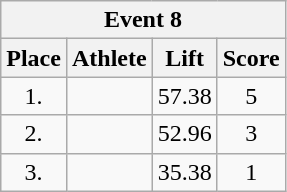<table class=wikitable style="text-align:center">
<tr>
<th colspan=4><strong>Event 8</strong></th>
</tr>
<tr>
<th>Place</th>
<th>Athlete</th>
<th>Lift</th>
<th>Score</th>
</tr>
<tr>
<td width=30>1.</td>
<td align=left></td>
<td>57.38</td>
<td>5</td>
</tr>
<tr>
<td>2.</td>
<td align=left></td>
<td>52.96</td>
<td>3</td>
</tr>
<tr>
<td>3.</td>
<td align=left></td>
<td>35.38</td>
<td>1</td>
</tr>
</table>
